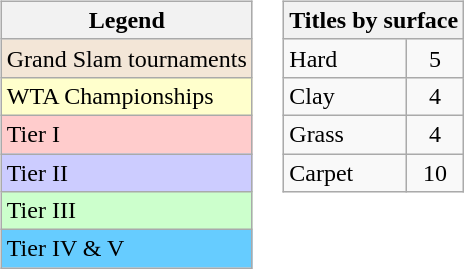<table>
<tr valign=top>
<td><br><table class="wikitable sortable mw-collapsible mw-collapsed">
<tr>
<th>Legend</th>
</tr>
<tr bgcolor="#f3e6d7">
<td>Grand Slam tournaments</td>
</tr>
<tr bgcolor="#ffffcc">
<td>WTA Championships</td>
</tr>
<tr bgcolor="#ffcccc">
<td>Tier I</td>
</tr>
<tr bgcolor="#ccccff">
<td>Tier II</td>
</tr>
<tr bgcolor="#CCFFCC">
<td>Tier III</td>
</tr>
<tr bgcolor="#66CCFF">
<td>Tier IV & V</td>
</tr>
</table>
</td>
<td><br><table class="wikitable sortable mw-collapsible mw-collapsed">
<tr>
<th colspan=2>Titles by surface</th>
</tr>
<tr>
<td>Hard</td>
<td align="center">5</td>
</tr>
<tr>
<td>Clay</td>
<td align="center">4</td>
</tr>
<tr>
<td>Grass</td>
<td align="center">4</td>
</tr>
<tr>
<td>Carpet</td>
<td align="center">10</td>
</tr>
</table>
</td>
</tr>
</table>
